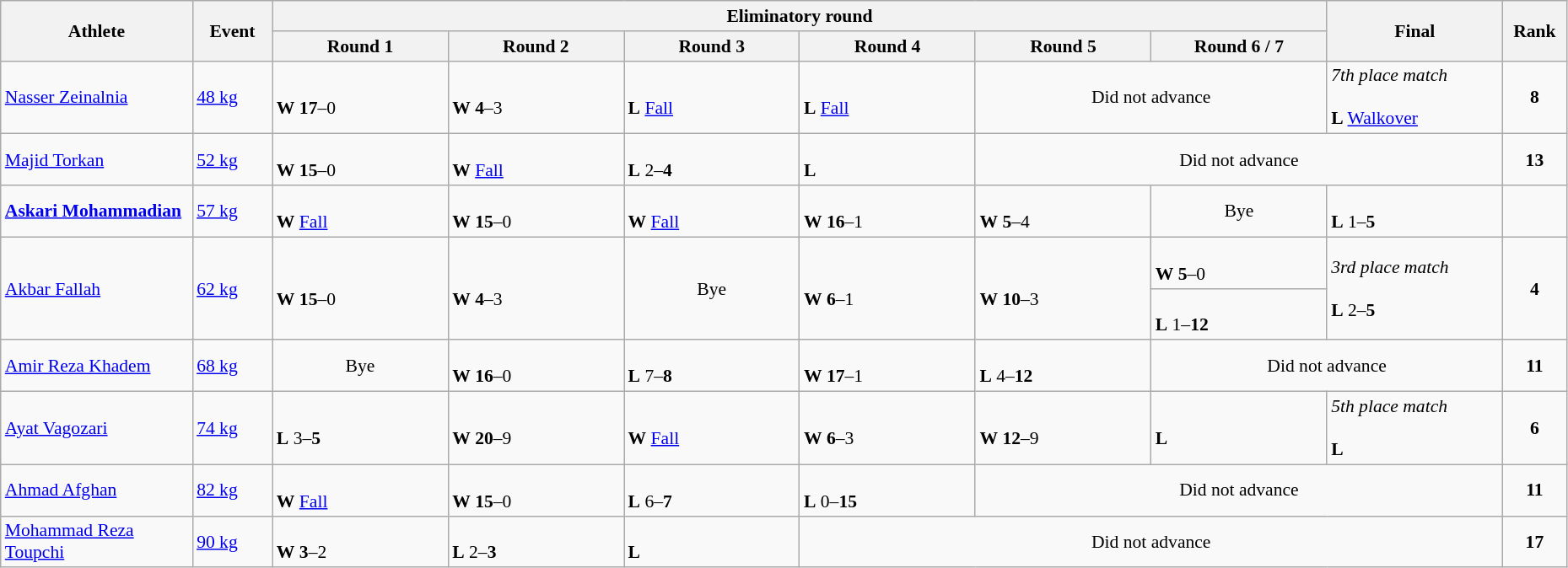<table class="wikitable" width="98%" style="text-align:left; font-size:90%">
<tr>
<th rowspan="2" width="12%">Athlete</th>
<th rowspan="2" width="5%">Event</th>
<th colspan="6">Eliminatory round</th>
<th rowspan="2" width="11%">Final</th>
<th rowspan="2" width="4%">Rank</th>
</tr>
<tr>
<th width="11%">Round 1</th>
<th width="11%">Round 2</th>
<th width="11%">Round 3</th>
<th width="11%">Round 4</th>
<th width="11%">Round 5</th>
<th width="11%">Round 6 / 7</th>
</tr>
<tr>
<td><a href='#'>Nasser Zeinalnia</a></td>
<td><a href='#'>48 kg</a></td>
<td><br><strong>W</strong> <strong>17</strong>–0</td>
<td><br><strong>W</strong> <strong>4</strong>–3</td>
<td><br><strong>L</strong> <a href='#'>Fall</a></td>
<td><br><strong>L</strong> <a href='#'>Fall</a></td>
<td colspan=2 align=center>Did not advance</td>
<td><em>7th place match</em><br><br><strong>L</strong> <a href='#'>Walkover</a></td>
<td align=center><strong>8</strong></td>
</tr>
<tr>
<td><a href='#'>Majid Torkan</a></td>
<td><a href='#'>52 kg</a></td>
<td><br><strong>W</strong> <strong>15</strong>–0</td>
<td><br><strong>W</strong> <a href='#'>Fall</a></td>
<td><br><strong>L</strong> 2–<strong>4</strong></td>
<td><br><strong>L</strong> </td>
<td colspan=3 align=center>Did not advance</td>
<td align=center><strong>13</strong></td>
</tr>
<tr>
<td><strong><a href='#'>Askari Mohammadian</a></strong></td>
<td><a href='#'>57 kg</a></td>
<td><br><strong>W</strong> <a href='#'>Fall</a></td>
<td><br><strong>W</strong> <strong>15</strong>–0</td>
<td><br><strong>W</strong> <a href='#'>Fall</a></td>
<td><br><strong>W</strong> <strong>16</strong>–1</td>
<td><br><strong>W</strong> <strong>5</strong>–4</td>
<td align=center>Bye</td>
<td><br><strong>L</strong> 1–<strong>5</strong></td>
<td align=center></td>
</tr>
<tr>
<td rowspan=2><a href='#'>Akbar Fallah</a></td>
<td rowspan=2><a href='#'>62 kg</a></td>
<td rowspan=2><br><strong>W</strong> <strong>15</strong>–0</td>
<td rowspan=2><br><strong>W</strong> <strong>4</strong>–3</td>
<td rowspan=2 align=center>Bye</td>
<td rowspan=2><br><strong>W</strong> <strong>6</strong>–1</td>
<td rowspan=2><br><strong>W</strong> <strong>10</strong>–3</td>
<td><br><strong>W</strong> <strong>5</strong>–0</td>
<td rowspan=2><em>3rd place match</em><br><br><strong>L</strong> 2–<strong>5</strong></td>
<td rowspan=2 align=center><strong>4</strong></td>
</tr>
<tr>
<td><br><strong>L</strong> 1–<strong>12</strong></td>
</tr>
<tr>
<td><a href='#'>Amir Reza Khadem</a></td>
<td><a href='#'>68 kg</a></td>
<td align=center>Bye</td>
<td><br><strong>W</strong> <strong>16</strong>–0</td>
<td><br><strong>L</strong> 7–<strong>8</strong></td>
<td><br><strong>W</strong> <strong>17</strong>–1</td>
<td><br><strong>L</strong> 4–<strong>12</strong></td>
<td colspan=2 align=center>Did not advance</td>
<td align=center><strong>11</strong></td>
</tr>
<tr>
<td><a href='#'>Ayat Vagozari</a></td>
<td><a href='#'>74 kg</a></td>
<td><br><strong>L</strong> 3–<strong>5</strong></td>
<td><br><strong>W</strong> <strong>20</strong>–9</td>
<td><br><strong>W</strong> <a href='#'>Fall</a></td>
<td><br><strong>W</strong> <strong>6</strong>–3</td>
<td><br><strong>W</strong> <strong>12</strong>–9</td>
<td><br><strong>L</strong> </td>
<td><em>5th place match</em><br><br><strong>L</strong> </td>
<td align=center><strong>6</strong></td>
</tr>
<tr>
<td><a href='#'>Ahmad Afghan</a></td>
<td><a href='#'>82 kg</a></td>
<td><br><strong>W</strong> <a href='#'>Fall</a></td>
<td><br><strong>W</strong> <strong>15</strong>–0</td>
<td><br><strong>L</strong> 6–<strong>7</strong></td>
<td><br><strong>L</strong> 0–<strong>15</strong></td>
<td colspan=3 align=center>Did not advance</td>
<td align=center><strong>11</strong></td>
</tr>
<tr>
<td><a href='#'>Mohammad Reza Toupchi</a></td>
<td><a href='#'>90 kg</a></td>
<td><br><strong>W</strong> <strong>3</strong>–2</td>
<td><br><strong>L</strong> 2–<strong>3</strong></td>
<td><br><strong>L</strong> </td>
<td colspan=4 align=center>Did not advance</td>
<td align=center><strong>17</strong></td>
</tr>
</table>
